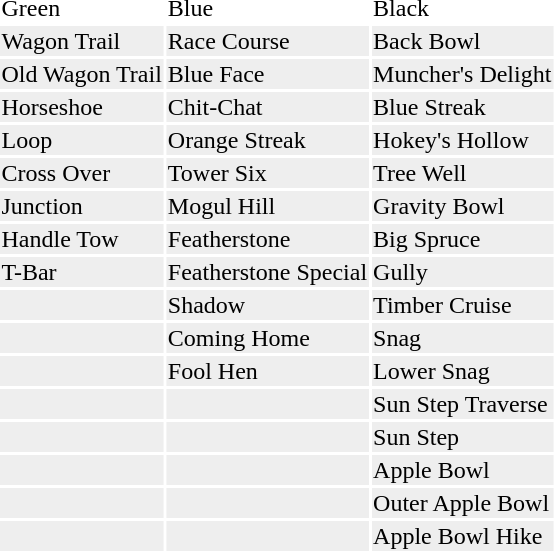<table ->
<tr>
<td>Green</td>
<td>Blue</td>
<td>Black</td>
</tr>
<tr style="background:#eee; color:black;">
<td>Wagon Trail</td>
<td>Race Course</td>
<td>Back Bowl</td>
</tr>
<tr style="background:#eee; color:black;">
<td>Old Wagon Trail</td>
<td>Blue Face</td>
<td>Muncher's Delight</td>
</tr>
<tr style="background:#eee; color:black;">
<td>Horseshoe</td>
<td>Chit-Chat</td>
<td>Blue Streak</td>
</tr>
<tr style="background:#eee; color:black;">
<td>Loop</td>
<td>Orange Streak</td>
<td>Hokey's Hollow</td>
</tr>
<tr style="background:#eee; color:black;">
<td>Cross Over</td>
<td>Tower Six</td>
<td>Tree Well</td>
</tr>
<tr style="background:#eee; color:black;">
<td>Junction</td>
<td>Mogul Hill</td>
<td>Gravity Bowl</td>
</tr>
<tr style="background:#eee; color:black;">
<td>Handle Tow</td>
<td>Featherstone</td>
<td>Big Spruce</td>
</tr>
<tr style="background:#eee; color:black;">
<td>T-Bar</td>
<td>Featherstone Special</td>
<td>Gully</td>
</tr>
<tr style="background:#eee; color:black;">
<td></td>
<td>Shadow</td>
<td>Timber Cruise</td>
</tr>
<tr style="background:#eee; color:black;">
<td></td>
<td>Coming Home</td>
<td>Snag</td>
</tr>
<tr style="background:#eee; color:black;">
<td></td>
<td>Fool Hen</td>
<td>Lower Snag</td>
</tr>
<tr style="background:#eee; color:black;">
<td></td>
<td></td>
<td>Sun Step Traverse</td>
</tr>
<tr style="background:#eee; color:black;">
<td></td>
<td></td>
<td>Sun Step</td>
</tr>
<tr style="background:#eee; color:black;">
<td></td>
<td></td>
<td>Apple Bowl</td>
</tr>
<tr style="background:#eee; color:black;">
<td></td>
<td></td>
<td>Outer Apple Bowl</td>
</tr>
<tr style="background:#eee; color:black;">
<td></td>
<td></td>
<td>Apple Bowl Hike</td>
</tr>
</table>
